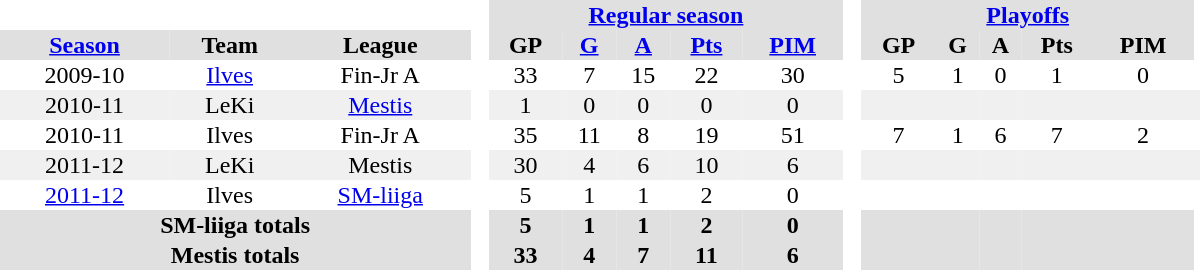<table border="0" cellpadding="1" cellspacing="0" style="text-align:center; width:50em;">
<tr style="background:#e0e0e0;">
<th colspan="3" bgcolor="#ffffff"> </th>
<th rowspan="99" bgcolor="#ffffff"> </th>
<th colspan="5"><a href='#'>Regular season</a></th>
<th rowspan="99" bgcolor="#ffffff"> </th>
<th colspan="5"><a href='#'>Playoffs</a></th>
</tr>
<tr style="background:#e0e0e0;">
<th><a href='#'>Season</a></th>
<th>Team</th>
<th>League</th>
<th>GP</th>
<th><a href='#'>G</a></th>
<th><a href='#'>A</a></th>
<th><a href='#'>Pts</a></th>
<th><a href='#'>PIM</a></th>
<th>GP</th>
<th>G</th>
<th>A</th>
<th>Pts</th>
<th>PIM</th>
</tr>
<tr>
<td>2009-10</td>
<td><a href='#'>Ilves</a></td>
<td>Fin-Jr A</td>
<td>33</td>
<td>7</td>
<td>15</td>
<td>22</td>
<td>30</td>
<td>5</td>
<td>1</td>
<td>0</td>
<td>1</td>
<td>0</td>
</tr>
<tr style="background:#f0f0f0;">
<td>2010-11</td>
<td>LeKi</td>
<td><a href='#'>Mestis</a></td>
<td>1</td>
<td>0</td>
<td>0</td>
<td>0</td>
<td>0</td>
<td></td>
<td></td>
<td></td>
<td></td>
<td></td>
<td></td>
</tr>
<tr>
<td>2010-11</td>
<td>Ilves</td>
<td>Fin-Jr A</td>
<td>35</td>
<td>11</td>
<td>8</td>
<td>19</td>
<td>51</td>
<td>7</td>
<td>1</td>
<td>6</td>
<td>7</td>
<td>2</td>
</tr>
<tr style="background:#f0f0f0;">
<td>2011-12</td>
<td>LeKi</td>
<td>Mestis</td>
<td>30</td>
<td>4</td>
<td>6</td>
<td>10</td>
<td>6</td>
<td></td>
<td></td>
<td></td>
<td></td>
<td></td>
<td></td>
</tr>
<tr>
<td><a href='#'>2011-12</a></td>
<td>Ilves</td>
<td><a href='#'>SM-liiga</a></td>
<td>5</td>
<td>1</td>
<td>1</td>
<td>2</td>
<td>0</td>
<td></td>
<td></td>
<td></td>
<td></td>
<td></td>
<td></td>
</tr>
<tr ALIGN="center" bgcolor="#e0e0e0">
<th colspan="3">SM-liiga totals</th>
<th>5</th>
<th>1</th>
<th>1</th>
<th>2</th>
<th>0</th>
<th></th>
<th></th>
<th></th>
<th></th>
<th></th>
</tr>
<tr ALIGN="center" bgcolor="#e0e0e0">
<th colspan="3">Mestis totals</th>
<th>33</th>
<th>4</th>
<th>7</th>
<th>11</th>
<th>6</th>
<th></th>
<th></th>
<th></th>
<th></th>
<th></th>
</tr>
</table>
